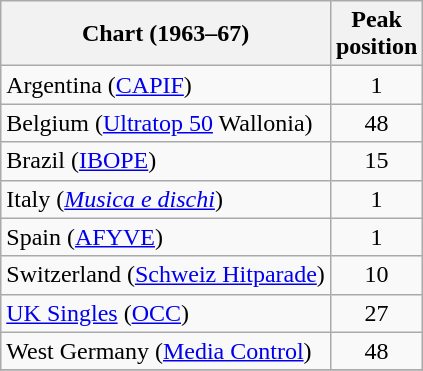<table class="wikitable sortable">
<tr>
<th align="left">Chart (1963–67)</th>
<th align="left">Peak<br>position</th>
</tr>
<tr>
<td align="left">Argentina (<a href='#'>CAPIF</a>)</td>
<td align="center">1</td>
</tr>
<tr>
<td align="left">Belgium (<a href='#'>Ultratop 50</a> Wallonia)</td>
<td align="center">48</td>
</tr>
<tr>
<td align="left">Brazil (<a href='#'>IBOPE</a>)</td>
<td align="center">15</td>
</tr>
<tr>
<td align="left">Italy (<em><a href='#'>Musica e dischi</a></em>)</td>
<td align="center">1</td>
</tr>
<tr>
<td align="left">Spain (<a href='#'>AFYVE</a>)</td>
<td align="center">1</td>
</tr>
<tr>
<td align="left">Switzerland (<a href='#'>Schweiz Hitparade</a>)</td>
<td align="center">10</td>
</tr>
<tr>
<td align="left"><a href='#'>UK Singles</a> (<a href='#'>OCC</a>)</td>
<td align="center">27</td>
</tr>
<tr>
<td align="left">West Germany (<a href='#'>Media Control</a>)</td>
<td align="center">48</td>
</tr>
<tr>
</tr>
</table>
